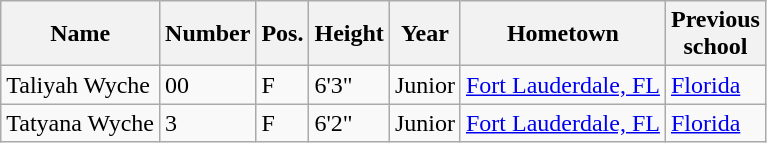<table class="wikitable sortable" border="1">
<tr>
<th>Name</th>
<th>Number</th>
<th>Pos.</th>
<th>Height</th>
<th>Year</th>
<th>Hometown</th>
<th class="unsortable">Previous<br>school</th>
</tr>
<tr>
<td>Taliyah Wyche</td>
<td>00</td>
<td>F</td>
<td>6'3"</td>
<td>Junior</td>
<td><a href='#'>Fort Lauderdale, FL</a></td>
<td><a href='#'>Florida</a></td>
</tr>
<tr>
<td>Tatyana Wyche</td>
<td>3</td>
<td>F</td>
<td>6'2"</td>
<td>Junior</td>
<td><a href='#'>Fort Lauderdale, FL</a></td>
<td><a href='#'>Florida</a></td>
</tr>
</table>
